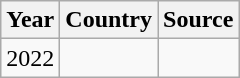<table class="wikitable">
<tr>
<th>Year</th>
<th>Country</th>
<th>Source</th>
</tr>
<tr>
<td>2022</td>
<td></td>
<td></td>
</tr>
</table>
